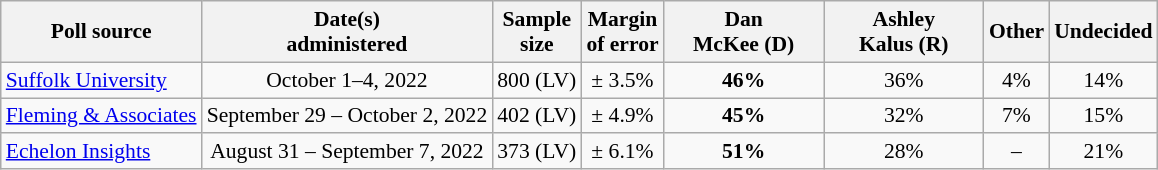<table class="wikitable" style="font-size:90%;text-align:center;">
<tr>
<th>Poll source</th>
<th>Date(s)<br>administered</th>
<th>Sample<br>size</th>
<th>Margin<br>of error</th>
<th style="width:100px;">Dan<br>McKee (D)</th>
<th style="width:100px;">Ashley<br>Kalus (R)</th>
<th>Other</th>
<th>Undecided</th>
</tr>
<tr>
<td style="text-align:left;"><a href='#'>Suffolk University</a></td>
<td>October 1–4, 2022</td>
<td>800 (LV)</td>
<td>± 3.5%</td>
<td><strong>46%</strong></td>
<td>36%</td>
<td>4%</td>
<td>14%</td>
</tr>
<tr>
<td style="text-align:left;"><a href='#'>Fleming & Associates</a></td>
<td>September 29 – October 2, 2022</td>
<td>402 (LV)</td>
<td>± 4.9%</td>
<td><strong>45%</strong></td>
<td>32%</td>
<td>7%</td>
<td>15%</td>
</tr>
<tr>
<td style="text-align:left;"><a href='#'>Echelon Insights</a></td>
<td>August 31 – September 7, 2022</td>
<td>373 (LV)</td>
<td>± 6.1%</td>
<td><strong>51%</strong></td>
<td>28%</td>
<td>–</td>
<td>21%</td>
</tr>
</table>
